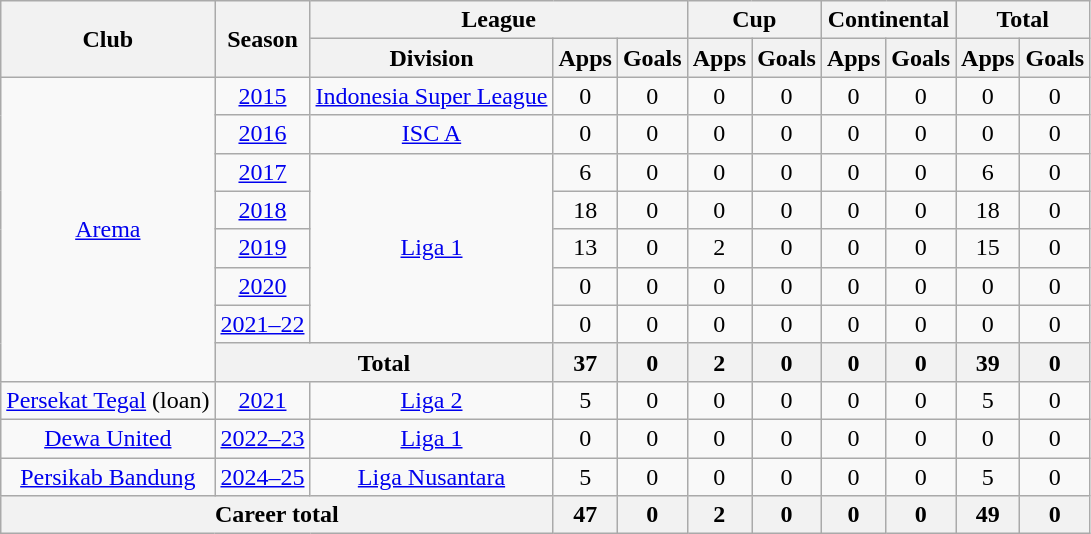<table class="wikitable" style="text-align:center">
<tr>
<th rowspan="2">Club</th>
<th rowspan="2">Season</th>
<th colspan="3">League</th>
<th colspan="2">Cup</th>
<th colspan="2">Continental</th>
<th colspan="2">Total</th>
</tr>
<tr>
<th>Division</th>
<th>Apps</th>
<th>Goals</th>
<th>Apps</th>
<th>Goals</th>
<th>Apps</th>
<th>Goals</th>
<th>Apps</th>
<th>Goals</th>
</tr>
<tr>
<td rowspan="8" valign="center"><a href='#'>Arema</a></td>
<td><a href='#'>2015</a></td>
<td><a href='#'>Indonesia Super League</a></td>
<td>0</td>
<td>0</td>
<td>0</td>
<td>0</td>
<td>0</td>
<td>0</td>
<td>0</td>
<td>0</td>
</tr>
<tr>
<td><a href='#'>2016</a></td>
<td><a href='#'>ISC A</a></td>
<td>0</td>
<td>0</td>
<td>0</td>
<td>0</td>
<td>0</td>
<td>0</td>
<td>0</td>
<td>0</td>
</tr>
<tr>
<td><a href='#'>2017</a></td>
<td rowspan="5" valign="center"><a href='#'>Liga 1</a></td>
<td>6</td>
<td>0</td>
<td>0</td>
<td>0</td>
<td>0</td>
<td>0</td>
<td>6</td>
<td>0</td>
</tr>
<tr>
<td><a href='#'>2018</a></td>
<td>18</td>
<td>0</td>
<td>0</td>
<td>0</td>
<td>0</td>
<td>0</td>
<td>18</td>
<td>0</td>
</tr>
<tr>
<td><a href='#'>2019</a></td>
<td>13</td>
<td>0</td>
<td>2</td>
<td>0</td>
<td>0</td>
<td>0</td>
<td>15</td>
<td>0</td>
</tr>
<tr>
<td><a href='#'>2020</a></td>
<td>0</td>
<td>0</td>
<td>0</td>
<td>0</td>
<td>0</td>
<td>0</td>
<td>0</td>
<td>0</td>
</tr>
<tr>
<td><a href='#'>2021–22</a></td>
<td>0</td>
<td>0</td>
<td>0</td>
<td>0</td>
<td>0</td>
<td>0</td>
<td>0</td>
<td>0</td>
</tr>
<tr>
<th colspan="2">Total</th>
<th>37</th>
<th>0</th>
<th>2</th>
<th>0</th>
<th>0</th>
<th>0</th>
<th>39</th>
<th>0</th>
</tr>
<tr>
<td rowspan="1" valign="center"><a href='#'>Persekat Tegal</a> (loan)</td>
<td><a href='#'>2021</a></td>
<td><a href='#'>Liga 2</a></td>
<td>5</td>
<td>0</td>
<td>0</td>
<td>0</td>
<td>0</td>
<td>0</td>
<td>5</td>
<td>0</td>
</tr>
<tr>
<td rowspan="1" valign="center"><a href='#'>Dewa United</a></td>
<td><a href='#'>2022–23</a></td>
<td><a href='#'>Liga 1</a></td>
<td>0</td>
<td>0</td>
<td>0</td>
<td>0</td>
<td>0</td>
<td>0</td>
<td>0</td>
<td>0</td>
</tr>
<tr>
<td rowspan="1" valign="center"><a href='#'>Persikab Bandung</a></td>
<td><a href='#'>2024–25</a></td>
<td><a href='#'>Liga Nusantara</a></td>
<td>5</td>
<td>0</td>
<td>0</td>
<td>0</td>
<td>0</td>
<td>0</td>
<td>5</td>
<td>0</td>
</tr>
<tr>
<th colspan="3">Career total</th>
<th>47</th>
<th>0</th>
<th>2</th>
<th>0</th>
<th>0</th>
<th>0</th>
<th>49</th>
<th>0</th>
</tr>
</table>
